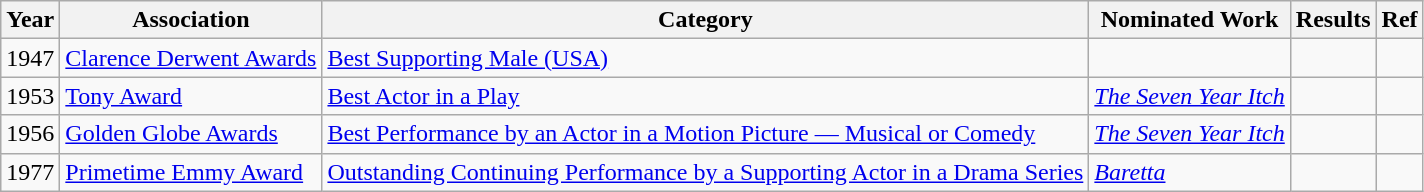<table class="wikitable">
<tr>
<th>Year</th>
<th>Association</th>
<th>Category</th>
<th>Nominated Work</th>
<th>Results</th>
<th>Ref</th>
</tr>
<tr>
<td>1947</td>
<td><a href='#'>Clarence Derwent Awards</a></td>
<td><a href='#'>Best Supporting Male (USA)</a></td>
<td></td>
<td></td>
<td></td>
</tr>
<tr>
<td>1953</td>
<td><a href='#'>Tony Award</a></td>
<td><a href='#'>Best Actor in a Play</a></td>
<td><em><a href='#'>The Seven Year Itch</a></em></td>
<td></td>
<td></td>
</tr>
<tr>
<td>1956</td>
<td><a href='#'>Golden Globe Awards</a></td>
<td><a href='#'>Best Performance by an Actor in a Motion Picture — Musical or Comedy</a></td>
<td><em><a href='#'>The Seven Year Itch</a></em></td>
<td></td>
<td></td>
</tr>
<tr>
<td>1977</td>
<td><a href='#'>Primetime Emmy Award</a></td>
<td><a href='#'>Outstanding Continuing Performance by a Supporting Actor in a Drama Series</a></td>
<td><em><a href='#'>Baretta</a></em></td>
<td></td>
<td></td>
</tr>
</table>
